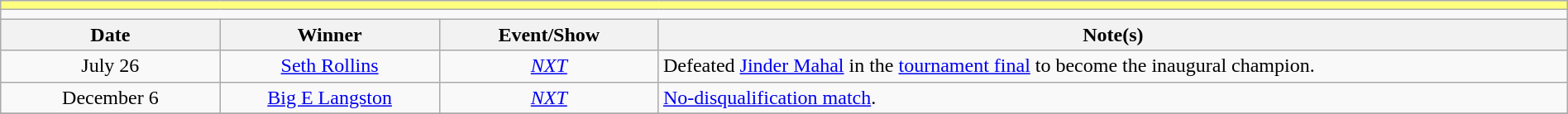<table class="wikitable" style="text-align:center; width:100%;">
<tr style="background:#FFFF80;">
<td colspan="5"></td>
</tr>
<tr>
<td colspan="5"><strong></strong></td>
</tr>
<tr>
<th width=14%>Date</th>
<th width=14%>Winner</th>
<th width=14%>Event/Show</th>
<th width=58%>Note(s)</th>
</tr>
<tr>
<td>July 26<br></td>
<td><a href='#'>Seth Rollins</a></td>
<td><em><a href='#'>NXT</a></em></td>
<td align=left>Defeated <a href='#'>Jinder Mahal</a> in the <a href='#'>tournament final</a> to become the inaugural champion.</td>
</tr>
<tr>
<td>December 6<br></td>
<td><a href='#'>Big E Langston</a></td>
<td><em><a href='#'>NXT</a></em></td>
<td align=left><a href='#'>No-disqualification match</a>.</td>
</tr>
<tr>
</tr>
</table>
